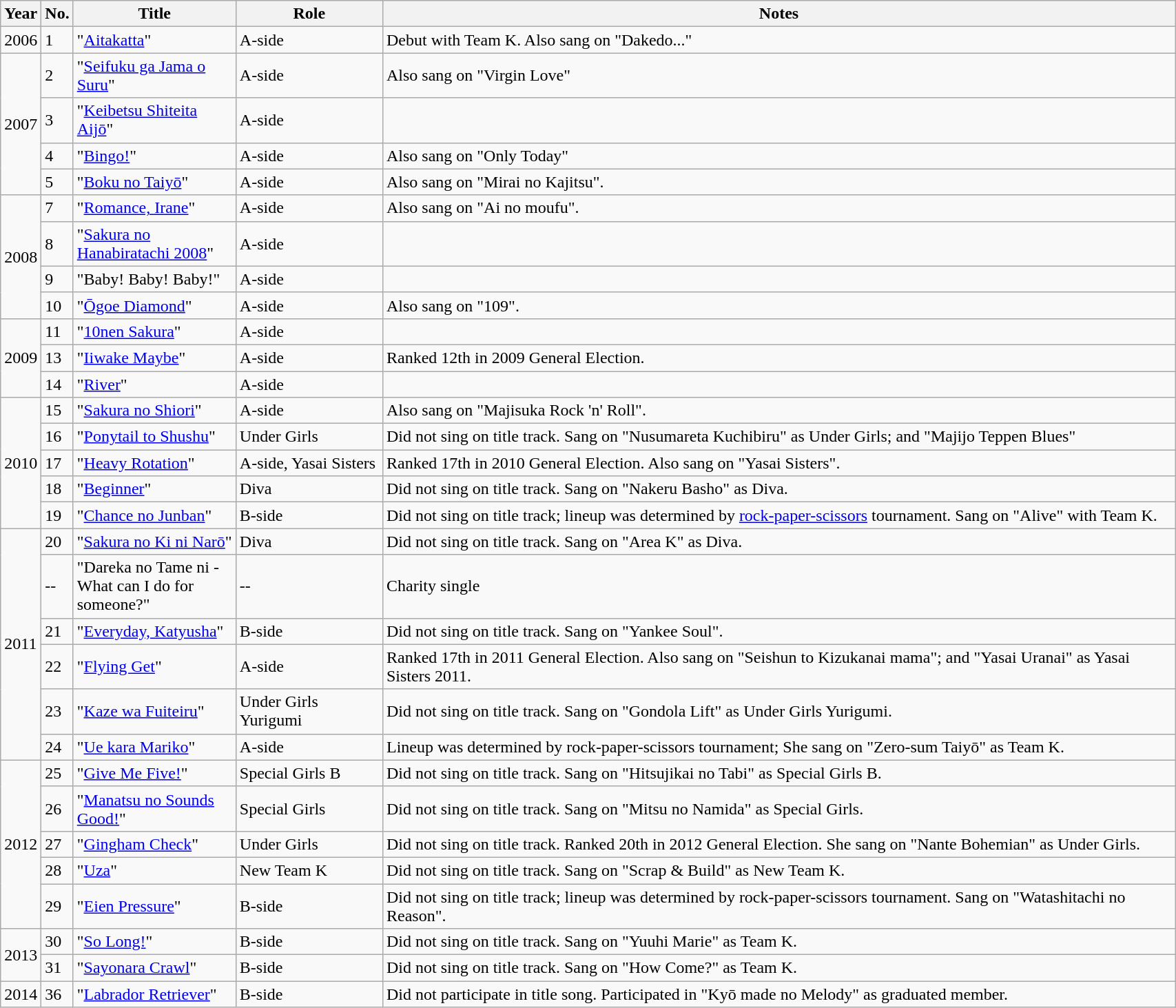<table class="wikitable sortable"  style="width:90%;">
<tr>
<th>Year</th>
<th data-sort-type="number">No. </th>
<th style="width:150px;">Title </th>
<th>Role  </th>
<th class="unsortable">Notes </th>
</tr>
<tr>
<td>2006</td>
<td>1</td>
<td>"<a href='#'>Aitakatta</a>"</td>
<td>A-side</td>
<td>Debut with Team K. Also sang on "Dakedo..."</td>
</tr>
<tr>
<td rowspan="4">2007</td>
<td>2</td>
<td>"<a href='#'>Seifuku ga Jama o Suru</a>"</td>
<td>A-side</td>
<td>Also sang on "Virgin Love"</td>
</tr>
<tr>
<td>3</td>
<td>"<a href='#'>Keibetsu Shiteita Aijō</a>"</td>
<td>A-side</td>
<td></td>
</tr>
<tr>
<td>4</td>
<td>"<a href='#'>Bingo!</a>"</td>
<td>A-side</td>
<td>Also sang on "Only Today"</td>
</tr>
<tr>
<td>5</td>
<td>"<a href='#'>Boku no Taiyō</a>"</td>
<td>A-side</td>
<td>Also sang on "Mirai no Kajitsu".</td>
</tr>
<tr>
<td rowspan="4">2008</td>
<td>7</td>
<td>"<a href='#'>Romance, Irane</a>"</td>
<td>A-side</td>
<td>Also sang on "Ai no moufu".</td>
</tr>
<tr>
<td>8</td>
<td>"<a href='#'>Sakura no Hanabiratachi 2008</a>"</td>
<td>A-side</td>
<td></td>
</tr>
<tr>
<td>9</td>
<td>"Baby! Baby! Baby!"</td>
<td>A-side</td>
<td></td>
</tr>
<tr>
<td>10</td>
<td>"<a href='#'>Ōgoe Diamond</a>"</td>
<td>A-side</td>
<td>Also sang on "109".</td>
</tr>
<tr>
<td rowspan="3">2009</td>
<td>11</td>
<td>"<a href='#'>10nen Sakura</a>"</td>
<td>A-side</td>
<td></td>
</tr>
<tr>
<td>13</td>
<td>"<a href='#'>Iiwake Maybe</a>"</td>
<td>A-side</td>
<td>Ranked 12th in 2009 General Election.</td>
</tr>
<tr>
<td>14</td>
<td>"<a href='#'>River</a>"</td>
<td>A-side</td>
<td></td>
</tr>
<tr>
<td rowspan="5">2010</td>
<td>15</td>
<td>"<a href='#'>Sakura no Shiori</a>"</td>
<td>A-side</td>
<td>Also sang on "Majisuka Rock 'n' Roll".</td>
</tr>
<tr>
<td>16</td>
<td>"<a href='#'>Ponytail to Shushu</a>"</td>
<td>Under Girls</td>
<td>Did not sing on title track. Sang on "Nusumareta Kuchibiru" as Under Girls; and "Majijo Teppen Blues"</td>
</tr>
<tr>
<td>17</td>
<td>"<a href='#'>Heavy Rotation</a>"</td>
<td>A-side, Yasai Sisters</td>
<td>Ranked 17th in 2010 General Election. Also sang on "Yasai Sisters".</td>
</tr>
<tr>
<td>18</td>
<td>"<a href='#'>Beginner</a>"</td>
<td>Diva</td>
<td>Did not sing on title track. Sang on "Nakeru Basho" as Diva.</td>
</tr>
<tr>
<td>19</td>
<td>"<a href='#'>Chance no Junban</a>"</td>
<td>B-side</td>
<td>Did not sing on title track; lineup was determined by <a href='#'>rock-paper-scissors</a> tournament. Sang on "Alive" with Team K.</td>
</tr>
<tr>
<td rowspan="6">2011</td>
<td>20</td>
<td>"<a href='#'>Sakura no Ki ni Narō</a>"</td>
<td>Diva</td>
<td>Did not sing on title track. Sang on "Area K" as Diva.</td>
</tr>
<tr>
<td>--</td>
<td>"Dareka no Tame ni - What can I do for someone?"</td>
<td>--</td>
<td>Charity single</td>
</tr>
<tr>
<td>21</td>
<td>"<a href='#'>Everyday, Katyusha</a>"</td>
<td>B-side</td>
<td>Did not sing on title track. Sang on "Yankee Soul".</td>
</tr>
<tr>
<td>22</td>
<td>"<a href='#'>Flying Get</a>"</td>
<td>A-side</td>
<td>Ranked 17th in 2011 General Election. Also sang on "Seishun to Kizukanai mama"; and "Yasai Uranai" as Yasai Sisters 2011.</td>
</tr>
<tr>
<td>23</td>
<td>"<a href='#'>Kaze wa Fuiteiru</a>"</td>
<td>Under Girls Yurigumi</td>
<td>Did not sing on title track. Sang on "Gondola Lift" as Under Girls Yurigumi.</td>
</tr>
<tr>
<td>24</td>
<td>"<a href='#'>Ue kara Mariko</a>"</td>
<td>A-side</td>
<td>Lineup was determined by rock-paper-scissors tournament; She sang on "Zero-sum Taiyō" as Team K.</td>
</tr>
<tr>
<td rowspan="5">2012</td>
<td>25</td>
<td>"<a href='#'>Give Me Five!</a>"</td>
<td>Special Girls B</td>
<td>Did not sing on title track. Sang on "Hitsujikai no Tabi" as Special Girls B.</td>
</tr>
<tr>
<td>26</td>
<td>"<a href='#'>Manatsu no Sounds Good!</a>"</td>
<td>Special Girls</td>
<td>Did not sing on title track. Sang on "Mitsu no Namida" as Special Girls.</td>
</tr>
<tr>
<td>27</td>
<td>"<a href='#'>Gingham Check</a>"</td>
<td>Under Girls</td>
<td>Did not sing on title track. Ranked 20th in 2012 General Election. She sang on "Nante Bohemian" as Under Girls.</td>
</tr>
<tr>
<td>28</td>
<td>"<a href='#'>Uza</a>"</td>
<td>New Team K</td>
<td>Did not sing on title track. Sang on "Scrap & Build" as New Team K.</td>
</tr>
<tr>
<td>29</td>
<td>"<a href='#'>Eien Pressure</a>"</td>
<td>B-side</td>
<td>Did not sing on title track; lineup was determined by rock-paper-scissors tournament. Sang on "Watashitachi no Reason".</td>
</tr>
<tr>
<td rowspan="2">2013</td>
<td>30</td>
<td>"<a href='#'>So Long!</a>"</td>
<td>B-side</td>
<td>Did not sing on title track. Sang on "Yuuhi Marie" as Team K.</td>
</tr>
<tr>
<td>31</td>
<td>"<a href='#'>Sayonara Crawl</a>"</td>
<td>B-side</td>
<td>Did not sing on title track. Sang on "How Come?" as Team K.</td>
</tr>
<tr>
<td rowspan="1">2014</td>
<td>36</td>
<td>"<a href='#'>Labrador Retriever</a>"</td>
<td>B-side</td>
<td>Did not participate in title song. Participated in "Kyō made no Melody" as graduated member.</td>
</tr>
</table>
